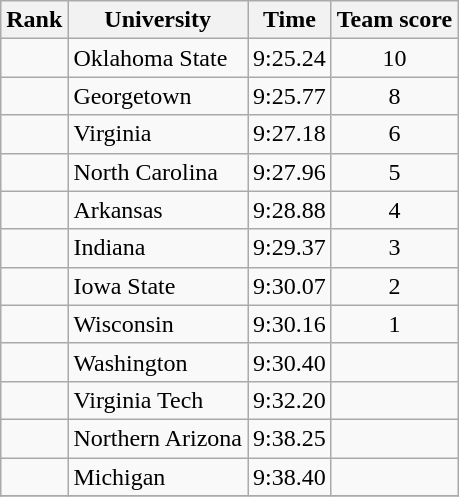<table class="wikitable sortable plainrowheaders" style="text-align:center">
<tr>
<th scope="col">Rank</th>
<th scope="col">University</th>
<th scope="col">Time</th>
<th scope="col">Team score</th>
</tr>
<tr>
<td></td>
<td align=left>Oklahoma State</td>
<td>9:25.24</td>
<td>10</td>
</tr>
<tr>
<td></td>
<td align=left>Georgetown</td>
<td>9:25.77</td>
<td>8</td>
</tr>
<tr>
<td></td>
<td align=left>Virginia</td>
<td>9:27.18</td>
<td>6</td>
</tr>
<tr>
<td></td>
<td align=left>North Carolina</td>
<td>9:27.96</td>
<td>5</td>
</tr>
<tr>
<td></td>
<td align=left>Arkansas</td>
<td>9:28.88</td>
<td>4</td>
</tr>
<tr>
<td></td>
<td align=left>Indiana</td>
<td>9:29.37</td>
<td>3</td>
</tr>
<tr>
<td></td>
<td align=left>Iowa State</td>
<td>9:30.07</td>
<td>2</td>
</tr>
<tr>
<td></td>
<td align=left>Wisconsin</td>
<td>9:30.16</td>
<td>1</td>
</tr>
<tr>
<td></td>
<td align=left>Washington</td>
<td>9:30.40</td>
<td></td>
</tr>
<tr>
<td></td>
<td align=left>Virginia Tech</td>
<td>9:32.20</td>
<td></td>
</tr>
<tr>
<td></td>
<td align=left>Northern Arizona</td>
<td>9:38.25</td>
<td></td>
</tr>
<tr>
<td></td>
<td align=left>Michigan</td>
<td>9:38.40</td>
<td></td>
</tr>
<tr>
</tr>
</table>
